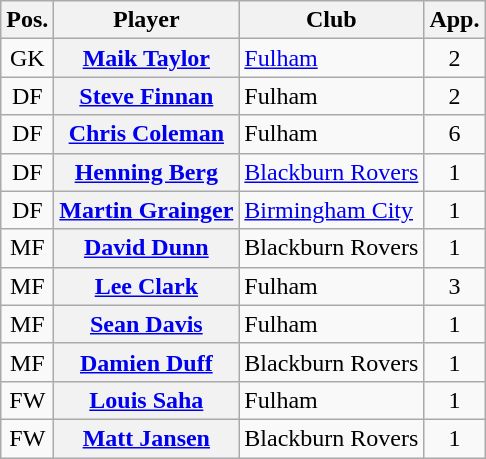<table class="wikitable plainrowheaders" style="text-align: left">
<tr>
<th scope=col>Pos.</th>
<th scope=col>Player</th>
<th scope=col>Club</th>
<th scope=col>App.</th>
</tr>
<tr>
<td style=text-align:center>GK</td>
<th scope=row><a href='#'>Maik Taylor</a></th>
<td><a href='#'>Fulham</a></td>
<td style=text-align:center>2</td>
</tr>
<tr>
<td style=text-align:center>DF</td>
<th scope=row><a href='#'>Steve Finnan</a></th>
<td>Fulham</td>
<td style=text-align:center>2</td>
</tr>
<tr>
<td style=text-align:center>DF</td>
<th scope=row><a href='#'>Chris Coleman</a> </th>
<td>Fulham</td>
<td style=text-align:center>6</td>
</tr>
<tr>
<td style=text-align:center>DF</td>
<th scope=row><a href='#'>Henning Berg</a></th>
<td><a href='#'>Blackburn Rovers</a></td>
<td style=text-align:center>1</td>
</tr>
<tr>
<td style=text-align:center>DF</td>
<th scope=row><a href='#'>Martin Grainger</a></th>
<td><a href='#'>Birmingham City</a></td>
<td style=text-align:center>1</td>
</tr>
<tr>
<td style=text-align:center>MF</td>
<th scope=row><a href='#'>David Dunn</a></th>
<td>Blackburn Rovers</td>
<td style=text-align:center>1</td>
</tr>
<tr>
<td style=text-align:center>MF</td>
<th scope=row><a href='#'>Lee Clark</a> </th>
<td>Fulham</td>
<td style=text-align:center>3</td>
</tr>
<tr>
<td style=text-align:center>MF</td>
<th scope=row><a href='#'>Sean Davis</a></th>
<td>Fulham</td>
<td style=text-align:center>1</td>
</tr>
<tr>
<td style=text-align:center>MF</td>
<th scope=row><a href='#'>Damien Duff</a></th>
<td>Blackburn Rovers</td>
<td style=text-align:center>1</td>
</tr>
<tr>
<td style=text-align:center>FW</td>
<th scope=row><a href='#'>Louis Saha</a></th>
<td>Fulham</td>
<td style=text-align:center>1</td>
</tr>
<tr>
<td style=text-align:center>FW</td>
<th scope=row><a href='#'>Matt Jansen</a></th>
<td>Blackburn Rovers</td>
<td style=text-align:center>1</td>
</tr>
</table>
